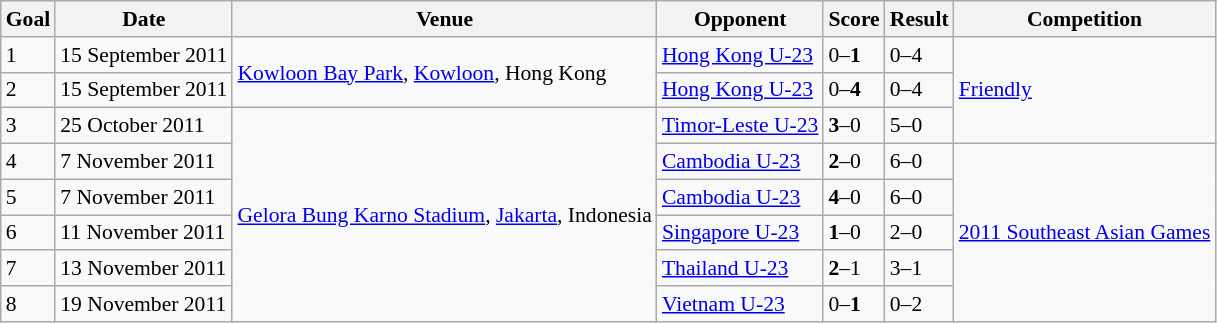<table class="wikitable" style="font-size:90%">
<tr>
<th>Goal</th>
<th>Date</th>
<th>Venue</th>
<th>Opponent</th>
<th>Score</th>
<th>Result</th>
<th>Competition</th>
</tr>
<tr>
<td>1</td>
<td>15 September 2011</td>
<td rowspan="2"><a href='#'>Kowloon Bay Park</a>, <a href='#'>Kowloon</a>, Hong Kong</td>
<td> <a href='#'>Hong Kong U-23</a></td>
<td>0–<strong>1</strong></td>
<td>0–4</td>
<td rowspan="3"><a href='#'>Friendly</a></td>
</tr>
<tr>
<td>2</td>
<td>15 September 2011</td>
<td> <a href='#'>Hong Kong U-23</a></td>
<td>0–<strong>4</strong></td>
<td>0–4</td>
</tr>
<tr>
<td>3</td>
<td>25 October 2011</td>
<td rowspan="6"><a href='#'>Gelora Bung Karno Stadium</a>, <a href='#'>Jakarta</a>, Indonesia</td>
<td> <a href='#'>Timor-Leste U-23</a></td>
<td><strong>3</strong>–0</td>
<td>5–0</td>
</tr>
<tr>
<td>4</td>
<td>7 November 2011</td>
<td> <a href='#'>Cambodia U-23</a></td>
<td><strong>2</strong>–0</td>
<td>6–0</td>
<td rowspan="5"><a href='#'>2011 Southeast Asian Games</a></td>
</tr>
<tr>
<td>5</td>
<td>7 November 2011</td>
<td> <a href='#'>Cambodia U-23</a></td>
<td><strong>4</strong>–0</td>
<td>6–0</td>
</tr>
<tr>
<td>6</td>
<td>11 November 2011</td>
<td> <a href='#'>Singapore U-23</a></td>
<td><strong>1</strong>–0</td>
<td>2–0</td>
</tr>
<tr>
<td>7</td>
<td>13 November 2011</td>
<td> <a href='#'>Thailand U-23</a></td>
<td><strong>2</strong>–1</td>
<td>3–1</td>
</tr>
<tr>
<td>8</td>
<td>19 November 2011</td>
<td> <a href='#'>Vietnam U-23</a></td>
<td>0–<strong>1</strong></td>
<td>0–2</td>
</tr>
</table>
